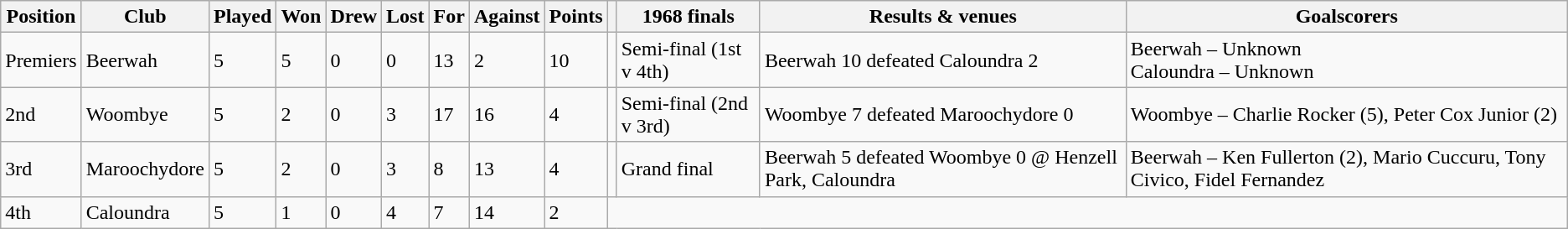<table class="wikitable">
<tr>
<th>Position</th>
<th>Club</th>
<th>Played</th>
<th>Won</th>
<th>Drew</th>
<th>Lost</th>
<th>For</th>
<th>Against</th>
<th>Points</th>
<th></th>
<th>1968 finals</th>
<th>Results & venues</th>
<th>Goalscorers</th>
</tr>
<tr>
<td>Premiers</td>
<td>Beerwah</td>
<td>5</td>
<td>5</td>
<td>0</td>
<td>0</td>
<td>13</td>
<td>2</td>
<td>10</td>
<td></td>
<td>Semi-final (1st v 4th)</td>
<td>Beerwah 10 defeated Caloundra 2</td>
<td>Beerwah – Unknown<br>Caloundra – Unknown</td>
</tr>
<tr>
<td>2nd</td>
<td>Woombye</td>
<td>5</td>
<td>2</td>
<td>0</td>
<td>3</td>
<td>17</td>
<td>16</td>
<td>4</td>
<td></td>
<td>Semi-final (2nd v 3rd)</td>
<td>Woombye 7 defeated Maroochydore 0</td>
<td>Woombye – Charlie Rocker (5), Peter Cox Junior (2)</td>
</tr>
<tr>
<td>3rd</td>
<td>Maroochydore</td>
<td>5</td>
<td>2</td>
<td>0</td>
<td>3</td>
<td>8</td>
<td>13</td>
<td>4</td>
<td></td>
<td>Grand final</td>
<td>Beerwah 5 defeated Woombye 0 @ Henzell Park, Caloundra</td>
<td>Beerwah – Ken Fullerton (2), Mario Cuccuru, Tony Civico, Fidel Fernandez</td>
</tr>
<tr>
<td>4th</td>
<td>Caloundra</td>
<td>5</td>
<td>1</td>
<td>0</td>
<td>4</td>
<td>7</td>
<td>14</td>
<td>2</td>
</tr>
</table>
